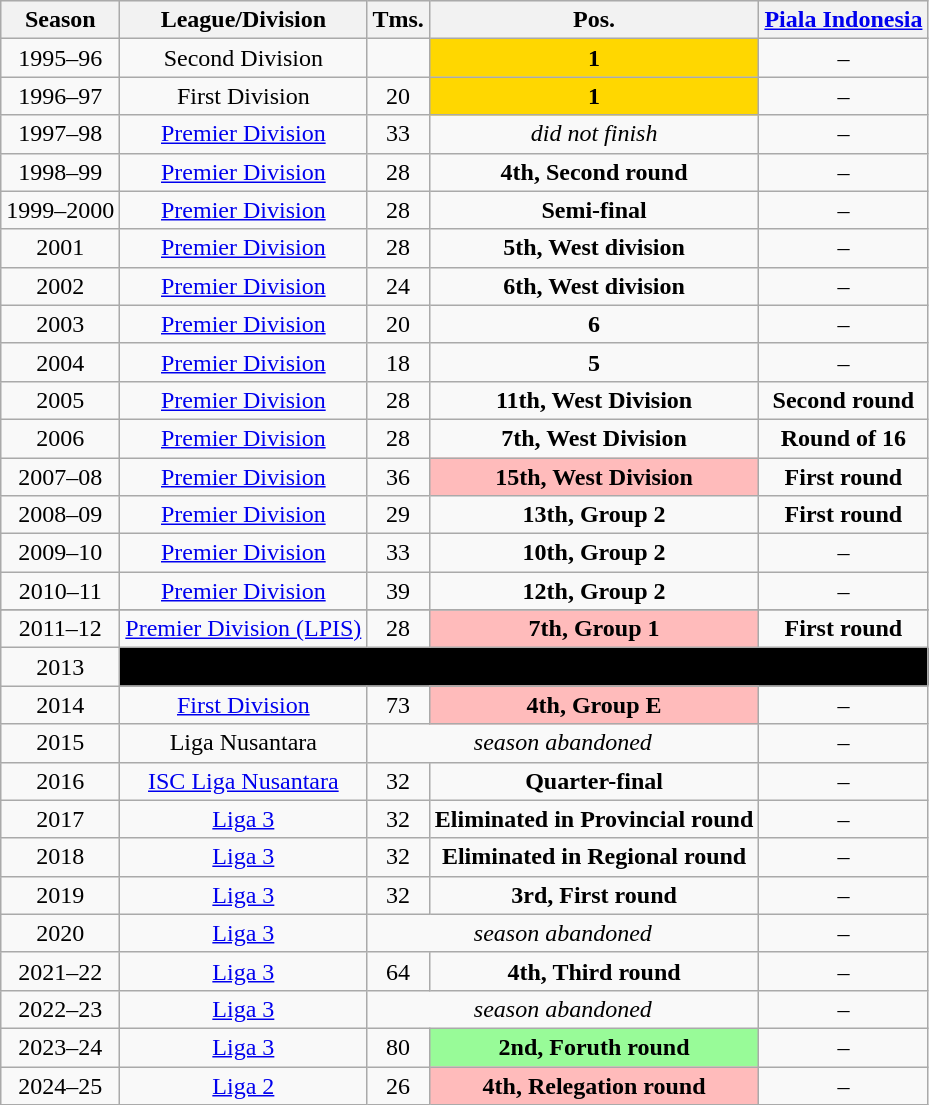<table class="wikitable" style="text-align:center">
<tr style="background:#efefef;">
<th>Season</th>
<th>League/Division</th>
<th>Tms.</th>
<th>Pos.</th>
<th><a href='#'>Piala Indonesia</a></th>
</tr>
<tr>
<td>1995–96</td>
<td>Second Division</td>
<td></td>
<td style="background: gold;"><strong>1</strong></td>
<td>–</td>
</tr>
<tr>
<td>1996–97</td>
<td>First Division</td>
<td>20</td>
<td style="background: gold;"><strong>1</strong></td>
<td>–</td>
</tr>
<tr>
<td>1997–98</td>
<td><a href='#'>Premier Division</a></td>
<td>33</td>
<td><em>did not finish</em></td>
<td>–</td>
</tr>
<tr>
<td>1998–99</td>
<td><a href='#'>Premier Division</a></td>
<td>28</td>
<td><strong>4th, Second round</strong></td>
<td>–</td>
</tr>
<tr>
<td>1999–2000</td>
<td><a href='#'>Premier Division</a></td>
<td>28</td>
<td><strong>Semi-final</strong></td>
<td>–</td>
</tr>
<tr>
<td>2001</td>
<td><a href='#'>Premier Division</a></td>
<td>28</td>
<td><strong>5th, West division</strong></td>
<td>–</td>
</tr>
<tr>
<td>2002</td>
<td><a href='#'>Premier Division</a></td>
<td>24</td>
<td><strong>6th, West division</strong></td>
<td>–</td>
</tr>
<tr>
<td>2003</td>
<td><a href='#'>Premier Division</a></td>
<td>20</td>
<td><strong>6</strong></td>
<td>–</td>
</tr>
<tr>
<td>2004</td>
<td><a href='#'>Premier Division</a></td>
<td>18</td>
<td><strong>5</strong></td>
<td>–</td>
</tr>
<tr>
<td>2005</td>
<td><a href='#'>Premier Division</a></td>
<td>28</td>
<td><strong>11th, West Division</strong></td>
<td><strong>Second round</strong></td>
</tr>
<tr>
<td>2006</td>
<td><a href='#'>Premier Division</a></td>
<td>28</td>
<td><strong>7th, West Division</strong></td>
<td><strong>Round of 16</strong></td>
</tr>
<tr>
<td>2007–08</td>
<td><a href='#'>Premier Division</a></td>
<td>36</td>
<td style="background: #FFBBBB;"><strong>15th, West Division</strong></td>
<td><strong>First round</strong></td>
</tr>
<tr>
<td>2008–09</td>
<td><a href='#'>Premier Division</a></td>
<td>29</td>
<td><strong>13th, Group 2</strong></td>
<td><strong>First round</strong></td>
</tr>
<tr>
<td>2009–10</td>
<td><a href='#'>Premier Division</a></td>
<td>33</td>
<td><strong>10th, Group 2</strong></td>
<td>–</td>
</tr>
<tr>
<td>2010–11</td>
<td><a href='#'>Premier Division</a></td>
<td>39</td>
<td><strong>12th, Group 2</strong></td>
<td>–</td>
</tr>
<tr>
</tr>
<tr>
<td>2011–12</td>
<td><a href='#'>Premier Division (LPIS)</a></td>
<td>28</td>
<td style="background: #FFBBBB;"><strong>7th, Group 1</strong></td>
<td><strong>First round</strong></td>
</tr>
<tr>
<td>2013</td>
<td colspan="4" style="background: black;"></td>
</tr>
<tr>
<td>2014</td>
<td><a href='#'>First Division</a></td>
<td>73</td>
<td style="background: #FFBBBB;"><strong>4th, Group E</strong></td>
<td>–</td>
</tr>
<tr>
<td>2015</td>
<td>Liga Nusantara</td>
<td colspan="2"><em>season abandoned</em></td>
<td>–</td>
</tr>
<tr>
<td>2016</td>
<td><a href='#'>ISC Liga Nusantara</a></td>
<td>32</td>
<td><strong>Quarter-final</strong></td>
<td>–</td>
</tr>
<tr>
<td>2017</td>
<td><a href='#'>Liga 3</a></td>
<td>32</td>
<td><strong>Eliminated in Provincial round</strong></td>
<td>–</td>
</tr>
<tr>
<td>2018</td>
<td><a href='#'>Liga 3</a></td>
<td>32</td>
<td><strong>Eliminated in Regional round</strong></td>
<td>–</td>
</tr>
<tr>
<td>2019</td>
<td><a href='#'>Liga 3</a></td>
<td>32</td>
<td><strong>3rd, First round</strong></td>
<td>–</td>
</tr>
<tr>
<td>2020</td>
<td><a href='#'>Liga 3</a></td>
<td colspan="2"><em>season abandoned</em></td>
<td>–</td>
</tr>
<tr>
<td>2021–22</td>
<td><a href='#'>Liga 3</a></td>
<td>64</td>
<td><strong>4th, Third round</strong></td>
<td>–</td>
</tr>
<tr>
<td>2022–23</td>
<td><a href='#'>Liga 3</a></td>
<td colspan="2"><em>season abandoned</em></td>
<td>–</td>
</tr>
<tr>
<td>2023–24</td>
<td><a href='#'>Liga 3</a></td>
<td>80</td>
<td bgcolor=palegreen><strong>2nd, Foruth round</strong></td>
<td>–</td>
</tr>
<tr>
<td>2024–25</td>
<td><a href='#'>Liga 2</a></td>
<td>26</td>
<td style="background: #FFBBBB;"><strong>4th, Relegation round</strong></td>
<td>–</td>
</tr>
</table>
